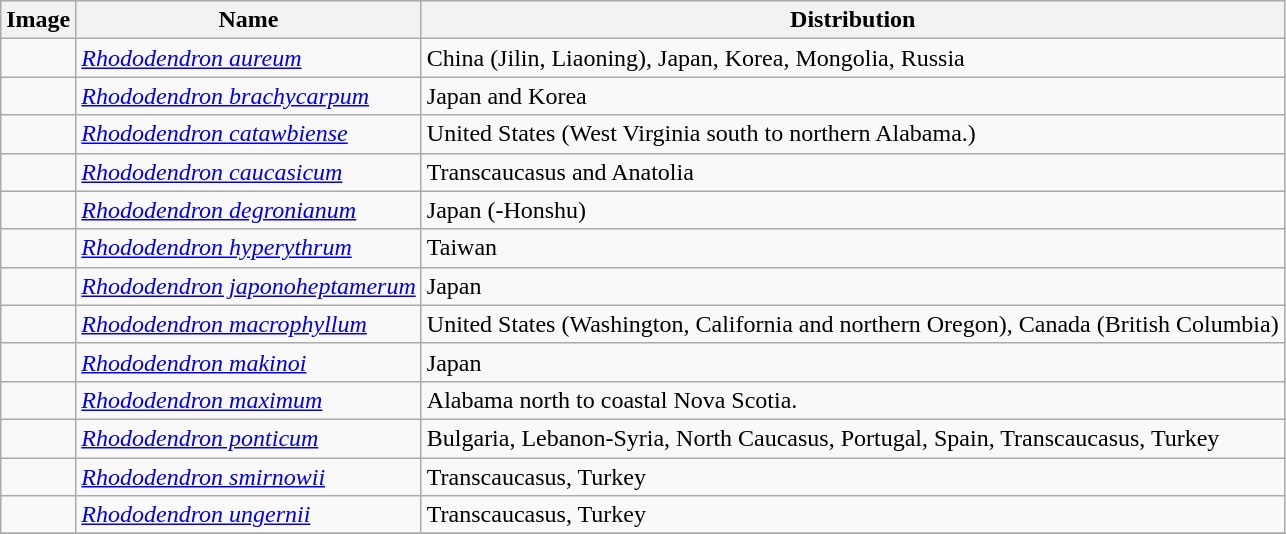<table class="wikitable collapsible">
<tr>
<th>Image</th>
<th>Name</th>
<th>Distribution</th>
</tr>
<tr>
<td></td>
<td><em><a href='#'>Rhododendron aureum</a></em> </td>
<td>China (Jilin, Liaoning), Japan, Korea, Mongolia, Russia</td>
</tr>
<tr>
<td></td>
<td><em><a href='#'>Rhododendron brachycarpum</a></em> </td>
<td>Japan and Korea</td>
</tr>
<tr>
<td></td>
<td><em><a href='#'>Rhododendron catawbiense</a></em> </td>
<td>United States (West Virginia south to northern Alabama.)</td>
</tr>
<tr>
<td></td>
<td><em><a href='#'>Rhododendron caucasicum</a></em> </td>
<td>Transcaucasus and Anatolia</td>
</tr>
<tr>
<td></td>
<td><em><a href='#'>Rhododendron degronianum</a></em> </td>
<td>Japan (-Honshu)</td>
</tr>
<tr>
<td></td>
<td><em><a href='#'>Rhododendron hyperythrum</a></em> </td>
<td>Taiwan</td>
</tr>
<tr>
<td></td>
<td><em><a href='#'>Rhododendron japonoheptamerum</a></em> </td>
<td>Japan</td>
</tr>
<tr>
<td></td>
<td><em><a href='#'>Rhododendron macrophyllum</a></em> </td>
<td>United States (Washington, California and northern Oregon), Canada (British Columbia)</td>
</tr>
<tr>
<td></td>
<td><em><a href='#'>Rhododendron makinoi</a></em> </td>
<td>Japan</td>
</tr>
<tr>
<td></td>
<td><em><a href='#'>Rhododendron maximum</a></em> </td>
<td>Alabama north to coastal Nova Scotia.</td>
</tr>
<tr>
<td></td>
<td><em><a href='#'>Rhododendron ponticum</a></em> </td>
<td>Bulgaria, Lebanon-Syria, North Caucasus, Portugal, Spain, Transcaucasus, Turkey</td>
</tr>
<tr>
<td></td>
<td><em><a href='#'>Rhododendron smirnowii</a></em> </td>
<td>Transcaucasus, Turkey</td>
</tr>
<tr>
<td></td>
<td><em><a href='#'>Rhododendron ungernii</a></em> </td>
<td>Transcaucasus, Turkey</td>
</tr>
<tr>
</tr>
</table>
